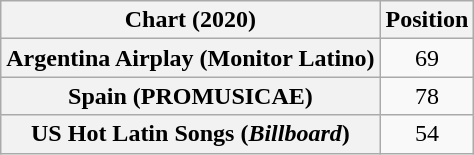<table class="wikitable plainrowheaders sortable" style="text-align:center">
<tr>
<th scope="col">Chart (2020)</th>
<th scope="col">Position</th>
</tr>
<tr>
<th scope="row">Argentina Airplay (Monitor Latino)</th>
<td>69</td>
</tr>
<tr>
<th scope="row">Spain (PROMUSICAE)</th>
<td>78</td>
</tr>
<tr>
<th scope="row">US Hot Latin Songs (<em>Billboard</em>)</th>
<td>54</td>
</tr>
</table>
